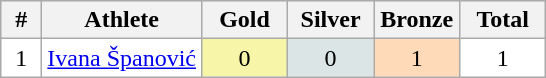<table class=wikitable style="border:1px solid #AAAAAA">
<tr bgcolor="#EFEFEF">
<th width=20>#</th>
<th>Athlete</th>
<th width=50>Gold</th>
<th width=50>Silver</th>
<th width=50>Bronze</th>
<th width=50>Total</th>
</tr>
<tr align="center" bgcolor="#FFFFFF">
<td>1</td>
<td align="left"><a href='#'>Ivana Španović</a></td>
<td style="background:#F7F6A8;">0</td>
<td style="background:#DCE5E5;">0</td>
<td style="background:#FFDAB9;">1</td>
<td>1</td>
</tr>
</table>
